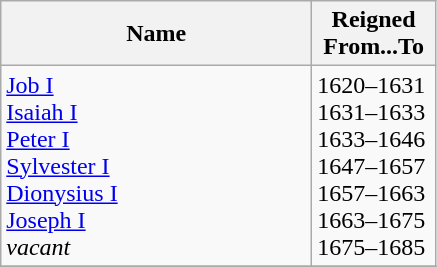<table class="wikitable">
<tr>
<th style="width:200px">Name</th>
<th style="width:75px">Reigned<br>From...To</th>
</tr>
<tr>
<td><a href='#'>Job I</a><br> <a href='#'>Isaiah I</a><br> <a href='#'>Peter I</a><br> <a href='#'>Sylvester I</a><br> <a href='#'>Dionysius I</a><br><a href='#'>Joseph I</a><br> <em>vacant</em></td>
<td>1620–1631<br>1631–1633<br>1633–1646<br>1647–1657<br>1657–1663<br>1663–1675<br>1675–1685</td>
</tr>
<tr>
</tr>
</table>
